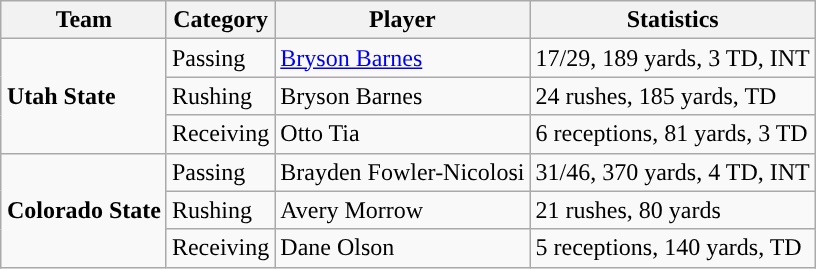<table class="wikitable" style="float: right;">
<tr>
<th>Team</th>
<th>Category</th>
<th>Player</th>
<th>Statistics</th>
</tr>
<tr>
<td rowspan=3><strong>Utah State</strong></td>
<td>Passing</td>
<td><a href='#'>Bryson Barnes</a></td>
<td>17/29, 189 yards, 3 TD, INT</td>
</tr>
<tr>
<td>Rushing</td>
<td>Bryson Barnes</td>
<td>24 rushes, 185 yards, TD</td>
</tr>
<tr>
<td>Receiving</td>
<td>Otto Tia</td>
<td>6 receptions, 81 yards, 3 TD</td>
</tr>
<tr>
<td rowspan=3><strong>Colorado State</strong></td>
<td>Passing</td>
<td>Brayden Fowler-Nicolosi</td>
<td>31/46, 370 yards, 4 TD, INT</td>
</tr>
<tr>
<td>Rushing</td>
<td>Avery Morrow</td>
<td>21 rushes, 80 yards</td>
</tr>
<tr>
<td>Receiving</td>
<td>Dane Olson</td>
<td>5 receptions, 140 yards, TD</td>
</tr>
</table>
